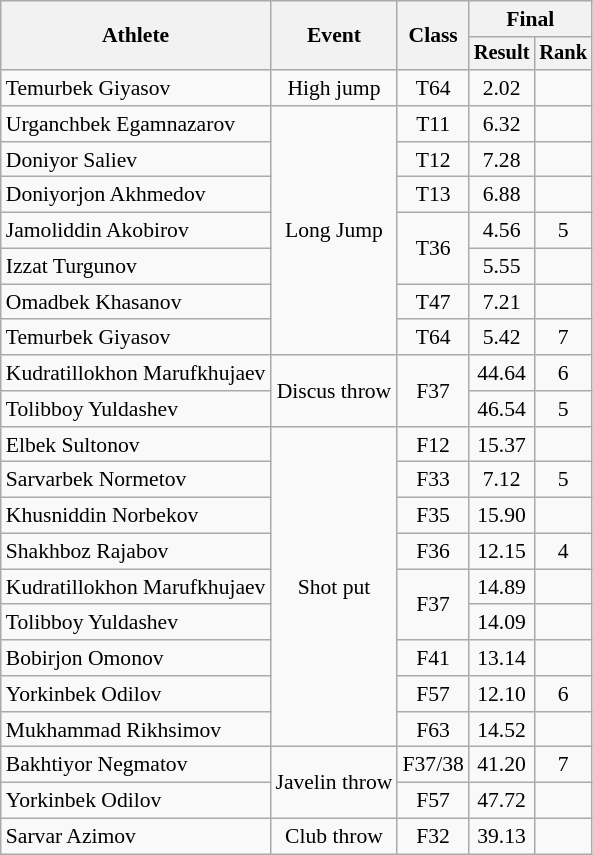<table class="wikitable" style="text-align:center; font-size:90%">
<tr>
<th rowspan="2">Athlete</th>
<th rowspan="2">Event</th>
<th rowspan="2">Class</th>
<th colspan="2">Final</th>
</tr>
<tr style="font-size:95%">
<th>Result</th>
<th>Rank</th>
</tr>
<tr>
<td align="left">Temurbek Giyasov</td>
<td>High jump</td>
<td>T64</td>
<td>2.02</td>
<td></td>
</tr>
<tr>
<td align="left">Urganchbek Egamnazarov</td>
<td rowspan="7">Long Jump</td>
<td>T11</td>
<td>6.32</td>
<td></td>
</tr>
<tr>
<td align="left">Doniyor Saliev</td>
<td>T12</td>
<td>7.28</td>
<td></td>
</tr>
<tr>
<td align="left">Doniyorjon Akhmedov</td>
<td>T13</td>
<td>6.88</td>
<td></td>
</tr>
<tr>
<td align="left">Jamoliddin Akobirov</td>
<td rowspan="2">T36</td>
<td>4.56</td>
<td>5</td>
</tr>
<tr>
<td align="left">Izzat Turgunov</td>
<td>5.55</td>
<td></td>
</tr>
<tr>
<td align="left">Omadbek Khasanov</td>
<td>T47</td>
<td>7.21</td>
<td></td>
</tr>
<tr>
<td align="left">Temurbek Giyasov</td>
<td>T64</td>
<td>5.42</td>
<td>7</td>
</tr>
<tr>
<td align="left">Kudratillokhon Marufkhujaev</td>
<td rowspan="2">Discus throw</td>
<td rowspan="2">F37</td>
<td>44.64</td>
<td>6</td>
</tr>
<tr>
<td align="left">Tolibboy Yuldashev</td>
<td>46.54</td>
<td>5</td>
</tr>
<tr>
<td align="left">Elbek Sultonov</td>
<td rowspan="9">Shot put</td>
<td>F12</td>
<td>15.37</td>
<td></td>
</tr>
<tr>
<td align="left">Sarvarbek Normetov</td>
<td>F33</td>
<td>7.12</td>
<td>5</td>
</tr>
<tr>
<td align="left">Khusniddin Norbekov</td>
<td>F35</td>
<td>15.90</td>
<td></td>
</tr>
<tr>
<td align="left">Shakhboz Rajabov</td>
<td>F36</td>
<td>12.15</td>
<td>4</td>
</tr>
<tr>
<td align="left">Kudratillokhon Marufkhujaev</td>
<td rowspan="2">F37</td>
<td>14.89</td>
<td></td>
</tr>
<tr>
<td align="left">Tolibboy Yuldashev</td>
<td>14.09</td>
<td></td>
</tr>
<tr>
<td align="left">Bobirjon Omonov</td>
<td>F41</td>
<td>13.14</td>
<td></td>
</tr>
<tr>
<td align="left">Yorkinbek Odilov</td>
<td>F57</td>
<td>12.10</td>
<td>6</td>
</tr>
<tr>
<td align="left">Mukhammad Rikhsimov</td>
<td>F63</td>
<td>14.52</td>
<td></td>
</tr>
<tr>
<td align="left">Bakhtiyor Negmatov</td>
<td rowspan="2">Javelin throw</td>
<td>F37/38</td>
<td>41.20</td>
<td>7</td>
</tr>
<tr>
<td align="left">Yorkinbek Odilov</td>
<td>F57</td>
<td>47.72</td>
<td></td>
</tr>
<tr>
<td align="left">Sarvar Azimov</td>
<td>Club throw</td>
<td>F32</td>
<td>39.13</td>
<td></td>
</tr>
</table>
